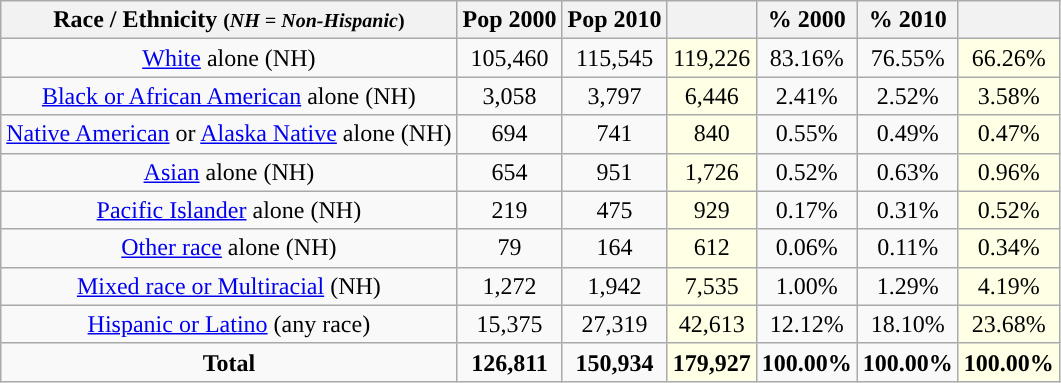<table class="wikitable" style="text-align:center;">
<tr>
<th>Race / Ethnicity <small>(<em>NH = Non-Hispanic</em>)</small></th>
<th>Pop 2000</th>
<th>Pop 2010</th>
<th></th>
<th>% 2000</th>
<th>% 2010</th>
<th></th>
</tr>
<tr>
<td><a href='#'>White</a> alone (NH)</td>
<td>105,460</td>
<td>115,545</td>
<td style='background: #ffffe6;'>119,226</td>
<td>83.16%</td>
<td>76.55%</td>
<td style='background: #ffffe6;'>66.26%</td>
</tr>
<tr>
<td><a href='#'>Black or African American</a> alone (NH)</td>
<td>3,058</td>
<td>3,797</td>
<td style='background: #ffffe6;'>6,446</td>
<td>2.41%</td>
<td>2.52%</td>
<td style='background: #ffffe6;'>3.58%</td>
</tr>
<tr>
<td><a href='#'>Native American</a> or <a href='#'>Alaska Native</a> alone (NH)</td>
<td>694</td>
<td>741</td>
<td style='background: #ffffe6;'>840</td>
<td>0.55%</td>
<td>0.49%</td>
<td style='background: #ffffe6;'>0.47%</td>
</tr>
<tr>
<td><a href='#'>Asian</a> alone (NH)</td>
<td>654</td>
<td>951</td>
<td style='background: #ffffe6;'>1,726</td>
<td>0.52%</td>
<td>0.63%</td>
<td style='background: #ffffe6;'>0.96%</td>
</tr>
<tr>
<td><a href='#'>Pacific Islander</a> alone (NH)</td>
<td>219</td>
<td>475</td>
<td style='background: #ffffe6;'>929</td>
<td>0.17%</td>
<td>0.31%</td>
<td style='background: #ffffe6;'>0.52%</td>
</tr>
<tr>
<td><a href='#'>Other race</a>  alone (NH)</td>
<td>79</td>
<td>164</td>
<td style='background: #ffffe6;'>612</td>
<td>0.06%</td>
<td>0.11%</td>
<td style='background: #ffffe6;'>0.34%</td>
</tr>
<tr>
<td><a href='#'>Mixed race or Multiracial</a> (NH)</td>
<td>1,272</td>
<td>1,942</td>
<td style='background: #ffffe6;'>7,535</td>
<td>1.00%</td>
<td>1.29%</td>
<td style='background: #ffffe6;'>4.19%</td>
</tr>
<tr>
<td><a href='#'>Hispanic or Latino</a> (any race)</td>
<td>15,375</td>
<td>27,319</td>
<td style='background: #ffffe6;'>42,613</td>
<td>12.12%</td>
<td>18.10%</td>
<td style='background: #ffffe6;'>23.68%</td>
</tr>
<tr>
<td><strong>Total</strong></td>
<td><strong>126,811</strong></td>
<td><strong>150,934</strong></td>
<td style='background: #ffffe6;'><strong>179,927</strong></td>
<td><strong>100.00%</strong></td>
<td><strong>100.00%</strong></td>
<td style='background: #ffffe6;'><strong>100.00%</strong></td>
</tr>
</table>
